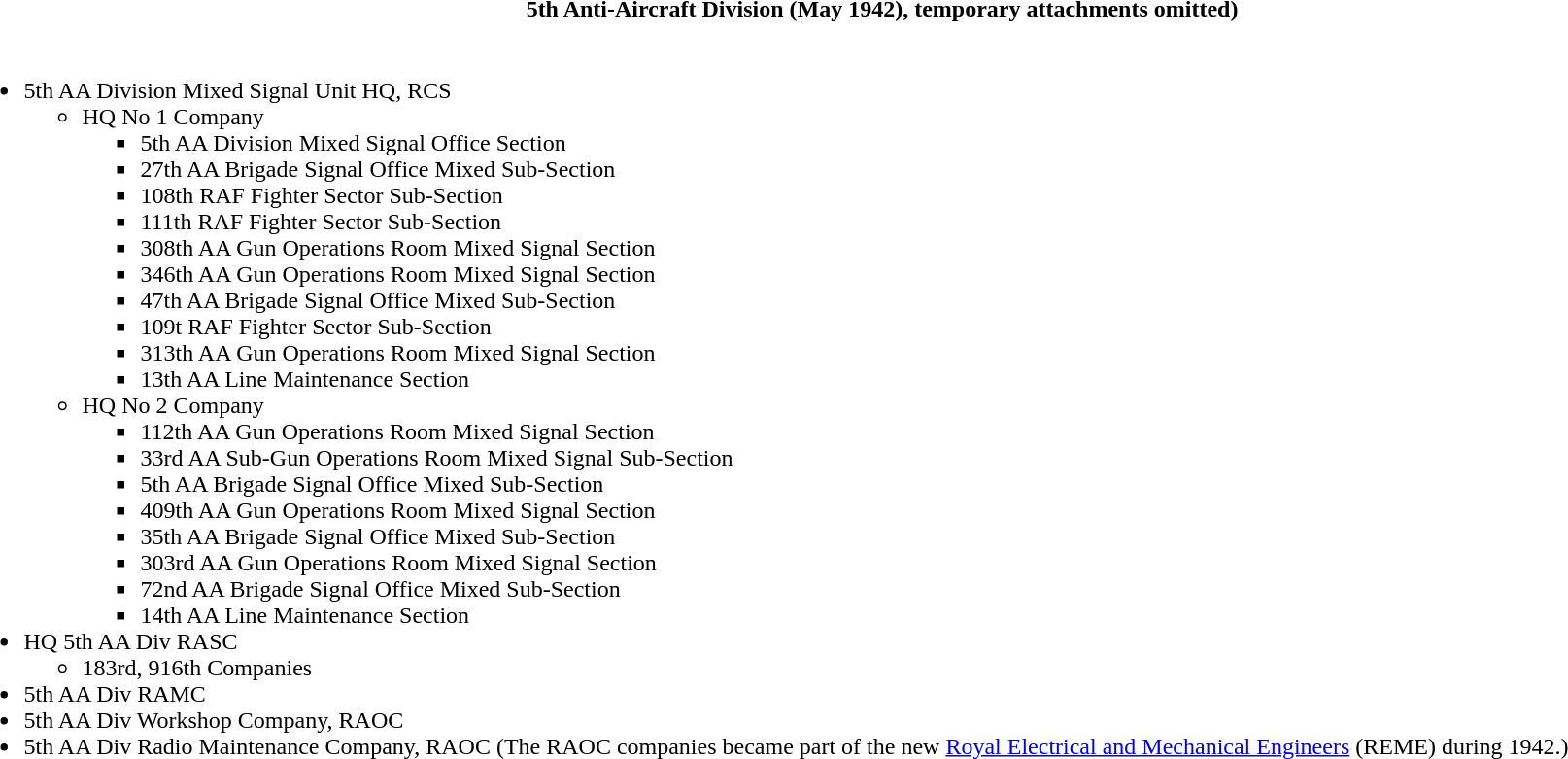<table class="toccolours collapsible collapsed" style="width:100%; background:transparent;">
<tr>
<th colspan=>5th Anti-Aircraft Division (May 1942), temporary attachments omitted)</th>
</tr>
<tr>
<td colspan="2"><br><ul><li>5th AA Division Mixed Signal Unit HQ, RCS<ul><li>HQ No 1 Company<ul><li>5th AA Division Mixed Signal Office Section</li><li>27th AA Brigade Signal Office Mixed Sub-Section</li><li>108th RAF Fighter Sector Sub-Section</li><li>111th RAF Fighter Sector Sub-Section</li><li>308th AA Gun Operations Room Mixed Signal Section</li><li>346th AA Gun Operations Room Mixed Signal Section</li><li>47th AA Brigade Signal Office Mixed Sub-Section</li><li>109t RAF Fighter Sector Sub-Section</li><li>313th AA Gun Operations Room Mixed Signal Section</li><li>13th AA Line Maintenance Section</li></ul></li><li>HQ No 2 Company<ul><li>112th AA Gun Operations Room Mixed Signal Section</li><li>33rd AA Sub-Gun Operations Room Mixed Signal Sub-Section</li><li>5th AA Brigade Signal Office Mixed Sub-Section</li><li>409th AA Gun Operations Room Mixed Signal Section</li><li>35th AA Brigade Signal Office Mixed Sub-Section</li><li>303rd AA Gun Operations Room Mixed Signal Section</li><li>72nd AA Brigade Signal Office Mixed Sub-Section</li><li>14th AA Line Maintenance Section</li></ul></li></ul></li><li>HQ 5th AA Div RASC<ul><li>183rd, 916th Companies</li></ul></li><li>5th AA Div RAMC</li><li>5th AA Div Workshop Company, RAOC</li><li>5th AA Div Radio Maintenance Company, RAOC (The RAOC companies became part of the new <a href='#'>Royal Electrical and Mechanical Engineers</a> (REME) during 1942.)</li></ul></td>
</tr>
</table>
